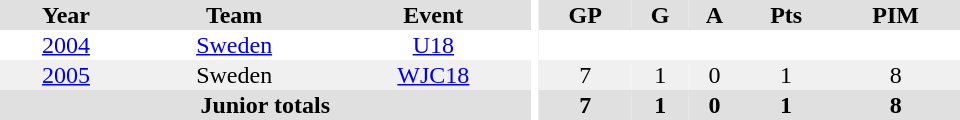<table border="0" cellpadding="1" cellspacing="0" ID="Table3" style="text-align:center; width:40em">
<tr ALIGN="center" bgcolor="#e0e0e0">
<th>Year</th>
<th>Team</th>
<th>Event</th>
<th rowspan="99" bgcolor="#ffffff"></th>
<th>GP</th>
<th>G</th>
<th>A</th>
<th>Pts</th>
<th>PIM</th>
</tr>
<tr>
<td><a href='#'>2004</a></td>
<td><a href='#'>Sweden</a></td>
<td><a href='#'>U18</a></td>
<td></td>
<td></td>
<td></td>
<td></td>
<td></td>
</tr>
<tr bgcolor="#f0f0f0">
<td><a href='#'>2005</a></td>
<td>Sweden</td>
<td><a href='#'>WJC18</a></td>
<td>7</td>
<td>1</td>
<td>0</td>
<td>1</td>
<td>8</td>
</tr>
<tr bgcolor="#e0e0e0">
<th colspan="3">Junior totals</th>
<th>7</th>
<th>1</th>
<th>0</th>
<th>1</th>
<th>8</th>
</tr>
</table>
